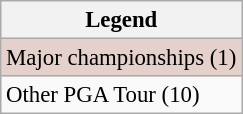<table class="wikitable" style="font-size:95%;">
<tr>
<th>Legend</th>
</tr>
<tr style="background:#e5d1cb;">
<td>Major championships (1)</td>
</tr>
<tr>
<td>Other PGA Tour (10)</td>
</tr>
</table>
